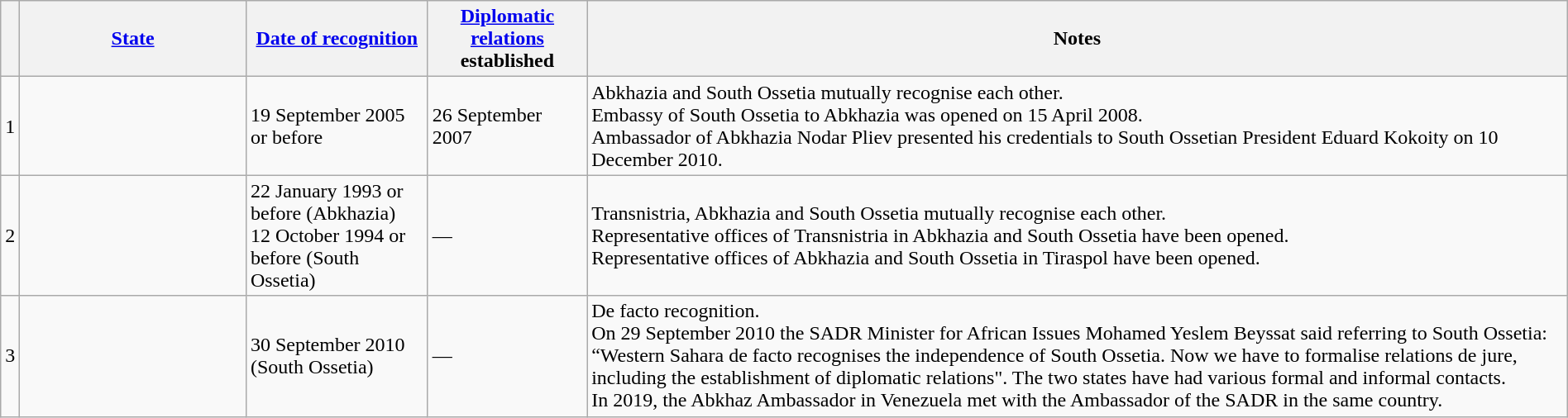<table class="wikitable sortable" style="width:100%; margin:auto;">
<tr>
<th></th>
<th style="width:175px;"><a href='#'>State</a></th>
<th><a href='#'>Date of recognition</a></th>
<th><a href='#'>Diplomatic relations</a> established</th>
<th>Notes</th>
</tr>
<tr>
<td>1</td>
<td> <br></td>
<td>19 September 2005 or before</td>
<td>26 September 2007</td>
<td> Abkhazia and South Ossetia mutually recognise each other. <br>Embassy of South Ossetia to Abkhazia was opened on 15 April 2008. <br>Ambassador of Abkhazia Nodar Pliev presented his credentials to South Ossetian President Eduard Kokoity on 10 December 2010.</td>
</tr>
<tr>
<td>2</td>
<td></td>
<td>22 January 1993 or before (Abkhazia)<br>12 October 1994 or before (South Ossetia)</td>
<td>—</td>
<td> Transnistria, Abkhazia and South Ossetia mutually recognise each other. <br>Representative offices of Transnistria in Abkhazia and South Ossetia have been opened.<br>Representative offices of Abkhazia and South Ossetia in Tiraspol have been opened.</td>
</tr>
<tr>
<td>3</td>
<td></td>
<td>30 September 2010 (South Ossetia)</td>
<td>—</td>
<td>De facto recognition.<br>On 29 September 2010 the SADR Minister for African Issues Mohamed Yeslem Beyssat said referring to South Ossetia: “Western Sahara de facto recognises the independence of South Ossetia. Now we have to formalise relations de jure, including the establishment of diplomatic relations". The two states have had various formal and informal contacts.<br>In 2019, the Abkhaz Ambassador in Venezuela met with the Ambassador of the SADR in the same country.</td>
</tr>
</table>
